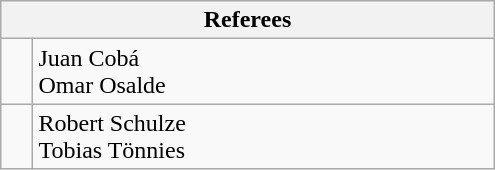<table class="wikitable" style="width:330px;">
<tr>
<th colspan="2">Referees</th>
</tr>
<tr>
<td style="text-align: left;"></td>
<td>Juan Cobá<br>Omar Osalde</td>
</tr>
<tr>
<td style="text-align: left;"></td>
<td>Robert Schulze<br>Tobias Tönnies</td>
</tr>
</table>
